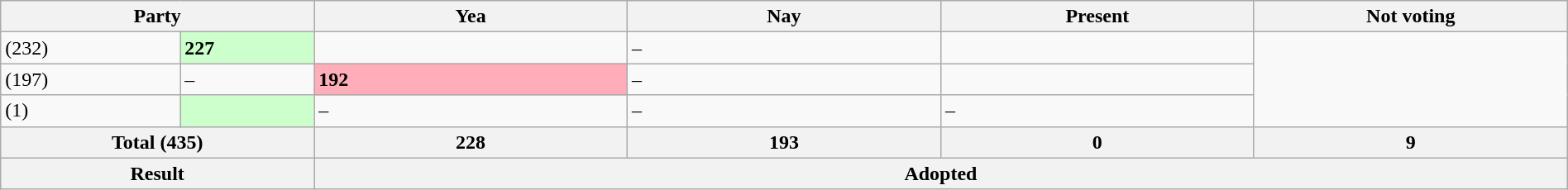<table class="wikitable" style="width:100%">
<tr>
<th style="width:20%;" colspan="2">Party</th>
<th style="width:20%;">Yea</th>
<th style="width:20%;">Nay</th>
<th style="width:20%;">Present</th>
<th style="width:20%;">Not voting</th>
</tr>
<tr>
<td> (232)</td>
<td style="background-color:#CCFFCC;"><strong>227</strong></td>
<td></td>
<td>–</td>
<td></td>
</tr>
<tr>
<td> (197)</td>
<td>–</td>
<td style="background-color:#FFAEB9;"><strong>192</strong></td>
<td>–</td>
<td></td>
</tr>
<tr>
<td> (1)</td>
<td style="background-color:#CCFFCC;"></td>
<td>–</td>
<td>–</td>
<td>–</td>
</tr>
<tr>
<th colspan="2">Total (435)</th>
<th>228</th>
<th>193</th>
<th>0</th>
<th>9</th>
</tr>
<tr>
<th colspan="2">Result</th>
<th colspan="4">Adopted</th>
</tr>
</table>
